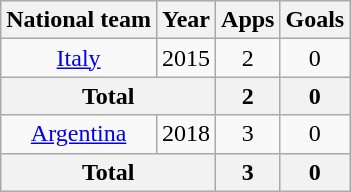<table class="wikitable" style="text-align:center">
<tr>
<th>National team</th>
<th>Year</th>
<th>Apps</th>
<th>Goals</th>
</tr>
<tr>
<td><a href='#'>Italy</a></td>
<td>2015</td>
<td>2</td>
<td>0</td>
</tr>
<tr>
<th colspan="2">Total</th>
<th>2</th>
<th>0</th>
</tr>
<tr>
<td><a href='#'>Argentina</a></td>
<td>2018</td>
<td>3</td>
<td>0</td>
</tr>
<tr>
<th colspan="2">Total</th>
<th>3</th>
<th>0</th>
</tr>
</table>
